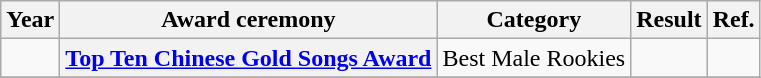<table class="wikitable plainrowheaders">
<tr>
<th scope="col">Year</th>
<th scope="col">Award ceremony</th>
<th scope="col">Category</th>
<th scope="col">Result</th>
<th scope="col">Ref.</th>
</tr>
<tr>
<td></td>
<th scope="row"><a href='#'>Top Ten Chinese Gold Songs Award</a></th>
<td>Best Male Rookies</td>
<td></td>
<td></td>
</tr>
<tr>
</tr>
</table>
